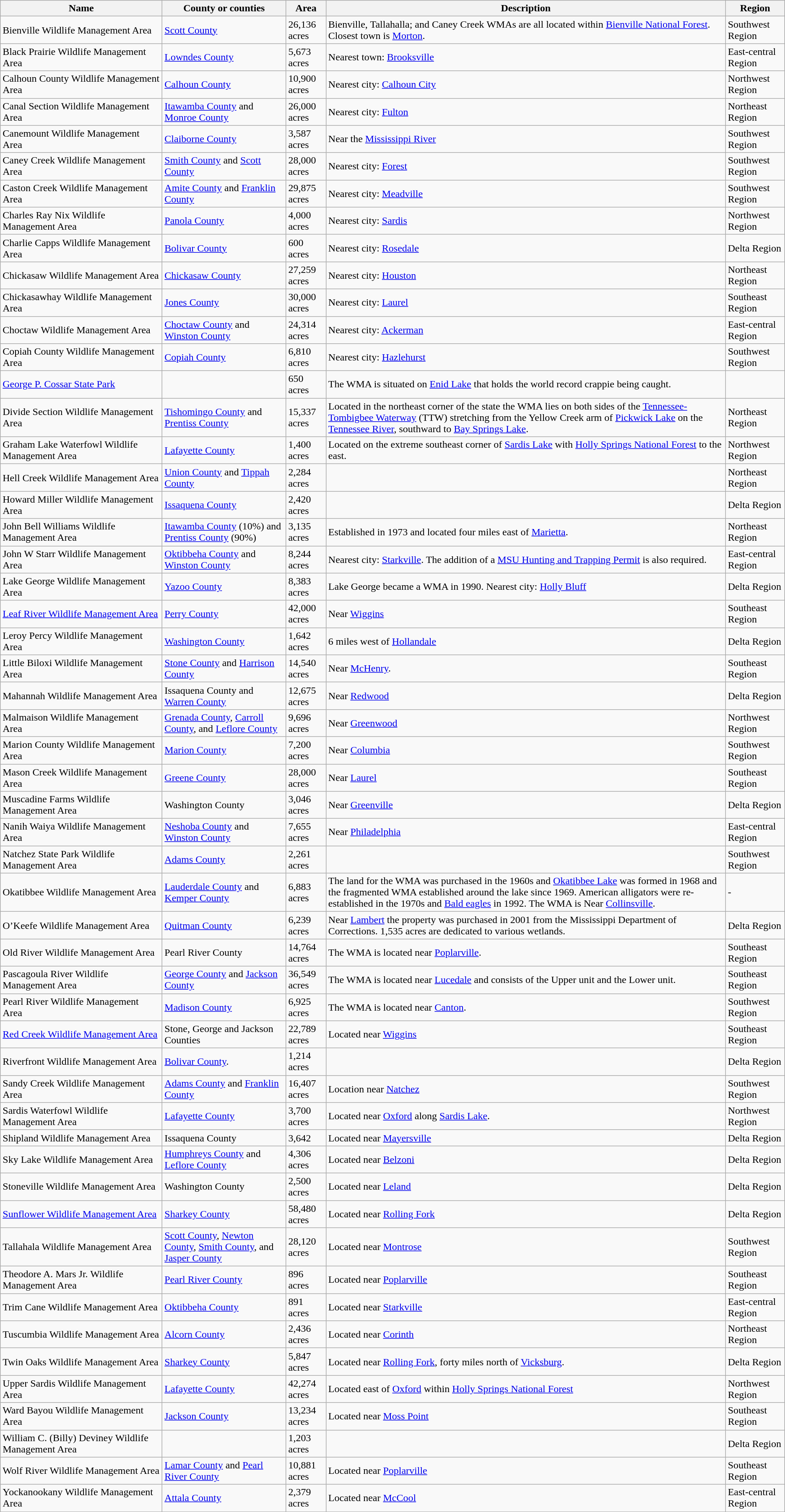<table class="wikitable sortable">
<tr>
<th style="width:250px;">Name</th>
<th>County or counties</th>
<th>Area</th>
<th>Description</th>
<th>Region</th>
</tr>
<tr>
<td>Bienville Wildlife Management Area</td>
<td><a href='#'>Scott County</a></td>
<td>26,136 acres</td>
<td>Bienville, Tallahalla; and Caney Creek WMAs are all located within <a href='#'>Bienville National Forest</a>. Closest town is <a href='#'>Morton</a>.</td>
<td>Southwest Region</td>
</tr>
<tr>
<td>Black Prairie Wildlife Management Area</td>
<td><a href='#'>Lowndes County</a></td>
<td>5,673 acres</td>
<td>Nearest town: <a href='#'>Brooksville</a></td>
<td>East-central Region</td>
</tr>
<tr>
<td>Calhoun County Wildlife Management Area</td>
<td><a href='#'>Calhoun County</a></td>
<td>10,900 acres</td>
<td>Nearest city: <a href='#'>Calhoun City</a></td>
<td>Northwest Region</td>
</tr>
<tr>
<td>Canal Section Wildlife Management Area</td>
<td><a href='#'>Itawamba County</a> and <a href='#'>Monroe County</a></td>
<td>26,000 acres</td>
<td>Nearest city: <a href='#'>Fulton</a></td>
<td>Northeast Region</td>
</tr>
<tr>
<td>Canemount Wildlife Management Area</td>
<td><a href='#'>Claiborne County</a></td>
<td>3,587 acres</td>
<td>Near the <a href='#'>Mississippi River</a></td>
<td>Southwest Region</td>
</tr>
<tr>
<td>Caney Creek Wildlife Management Area</td>
<td><a href='#'>Smith County</a> and <a href='#'>Scott County</a></td>
<td>28,000 acres</td>
<td>Nearest city: <a href='#'>Forest</a></td>
<td>Southwest Region</td>
</tr>
<tr>
<td>Caston Creek Wildlife Management Area</td>
<td><a href='#'>Amite County</a> and <a href='#'>Franklin County</a></td>
<td>29,875 acres</td>
<td>Nearest city: <a href='#'>Meadville</a></td>
<td>Southwest Region</td>
</tr>
<tr>
<td>Charles Ray Nix Wildlife Management Area</td>
<td><a href='#'>Panola County</a></td>
<td>4,000 acres</td>
<td>Nearest city: <a href='#'>Sardis</a></td>
<td>Northwest Region</td>
</tr>
<tr>
<td>Charlie Capps Wildlife Management Area</td>
<td><a href='#'>Bolivar County</a></td>
<td>600 acres</td>
<td>Nearest city: <a href='#'>Rosedale</a></td>
<td>Delta Region</td>
</tr>
<tr>
<td>Chickasaw Wildlife Management Area</td>
<td><a href='#'>Chickasaw County</a></td>
<td>27,259 acres</td>
<td>Nearest city: <a href='#'>Houston</a></td>
<td>Northeast Region</td>
</tr>
<tr>
<td>Chickasawhay Wildlife Management Area</td>
<td><a href='#'>Jones County</a></td>
<td>30,000 acres</td>
<td>Nearest city: <a href='#'>Laurel</a></td>
<td>Southeast Region</td>
</tr>
<tr>
<td>Choctaw Wildlife Management Area</td>
<td><a href='#'>Choctaw County</a> and <a href='#'>Winston County</a></td>
<td>24,314 acres</td>
<td>Nearest city: <a href='#'>Ackerman</a></td>
<td>East-central Region</td>
</tr>
<tr>
<td>Copiah County Wildlife Management Area</td>
<td><a href='#'>Copiah County</a></td>
<td>6,810 acres</td>
<td>Nearest city: <a href='#'>Hazlehurst</a></td>
<td>Southwest Region</td>
</tr>
<tr>
<td><a href='#'>George P. Cossar State Park</a></td>
<td></td>
<td>650 acres</td>
<td>The WMA is situated on <a href='#'>Enid Lake</a> that holds the world record crappie being caught.</td>
<td></td>
</tr>
<tr>
<td>Divide Section Wildlife Management Area</td>
<td><a href='#'>Tishomingo County</a> and <a href='#'>Prentiss County</a></td>
<td>15,337 acres</td>
<td>Located in the northeast corner of the state the WMA lies on both sides of the <a href='#'>Tennessee-Tombigbee Waterway</a> (TTW) stretching from the Yellow Creek arm of <a href='#'>Pickwick Lake</a> on the <a href='#'>Tennessee River</a>, southward to <a href='#'>Bay Springs Lake</a>.</td>
<td>Northeast Region</td>
</tr>
<tr>
<td>Graham Lake Waterfowl Wildlife Management Area</td>
<td><a href='#'>Lafayette County</a></td>
<td>1,400 acres</td>
<td>Located on the extreme southeast corner of <a href='#'>Sardis Lake</a> with <a href='#'>Holly Springs National Forest</a> to the east.</td>
<td>Northwest Region</td>
</tr>
<tr>
<td>Hell Creek Wildlife Management Area</td>
<td><a href='#'>Union County</a> and <a href='#'>Tippah County</a></td>
<td>2,284 acres</td>
<td></td>
<td>Northeast Region</td>
</tr>
<tr>
<td>Howard Miller Wildlife Management Area</td>
<td><a href='#'>Issaquena County</a></td>
<td>2,420 acres</td>
<td></td>
<td>Delta Region</td>
</tr>
<tr>
<td>John Bell Williams Wildlife Management Area</td>
<td><a href='#'>Itawamba County</a> (10%) and <a href='#'>Prentiss County</a> (90%)</td>
<td>3,135 acres</td>
<td>Established in 1973 and located four miles east of <a href='#'>Marietta</a>.</td>
<td>Northeast Region</td>
</tr>
<tr>
<td>John W Starr Wildlife Management Area</td>
<td><a href='#'>Oktibbeha County</a> and <a href='#'>Winston County</a></td>
<td>8,244 acres</td>
<td>Nearest city: <a href='#'>Starkville</a>. The addition of a <a href='#'>MSU Hunting and Trapping Permit</a> is also required.</td>
<td>East-central Region</td>
</tr>
<tr>
<td>Lake George Wildlife Management Area</td>
<td><a href='#'>Yazoo County</a></td>
<td>8,383 acres</td>
<td>Lake George became a WMA in 1990. Nearest city: <a href='#'>Holly Bluff</a></td>
<td>Delta Region</td>
</tr>
<tr>
<td><a href='#'>Leaf River Wildlife Management Area</a></td>
<td><a href='#'>Perry County</a></td>
<td>42,000 acres</td>
<td>Near <a href='#'>Wiggins</a></td>
<td>Southeast Region</td>
</tr>
<tr>
<td>Leroy Percy Wildlife Management Area</td>
<td><a href='#'>Washington County</a></td>
<td>1,642 acres</td>
<td>6 miles west of <a href='#'>Hollandale</a></td>
<td>Delta Region</td>
</tr>
<tr>
<td>Little Biloxi Wildlife Management Area</td>
<td><a href='#'>Stone County</a> and <a href='#'>Harrison County</a></td>
<td>14,540 acres</td>
<td>Near <a href='#'>McHenry</a>.</td>
<td>Southeast Region</td>
</tr>
<tr>
<td>Mahannah Wildlife Management Area</td>
<td>Issaquena County and <a href='#'>Warren County</a></td>
<td>12,675 acres</td>
<td>Near <a href='#'>Redwood</a></td>
<td>Delta Region</td>
</tr>
<tr>
<td>Malmaison Wildlife Management Area</td>
<td><a href='#'>Grenada County</a>, <a href='#'>Carroll County</a>, and <a href='#'>Leflore County</a></td>
<td>9,696 acres</td>
<td>Near <a href='#'>Greenwood</a></td>
<td>Northwest Region</td>
</tr>
<tr>
<td>Marion County Wildlife Management Area</td>
<td><a href='#'>Marion County</a></td>
<td>7,200 acres</td>
<td>Near <a href='#'>Columbia</a></td>
<td>Southwest Region</td>
</tr>
<tr>
<td>Mason Creek Wildlife Management Area</td>
<td><a href='#'>Greene County</a></td>
<td>28,000 acres</td>
<td>Near <a href='#'>Laurel</a></td>
<td>Southeast Region</td>
</tr>
<tr>
<td>Muscadine Farms Wildlife Management Area</td>
<td>Washington County</td>
<td>3,046 acres</td>
<td>Near <a href='#'>Greenville</a></td>
<td>Delta Region</td>
</tr>
<tr>
<td>Nanih Waiya Wildlife Management Area</td>
<td><a href='#'>Neshoba County</a> and <a href='#'>Winston County</a></td>
<td>7,655 acres</td>
<td>Near <a href='#'>Philadelphia</a></td>
<td>East-central Region</td>
</tr>
<tr>
<td>Natchez State Park Wildlife Management Area</td>
<td><a href='#'>Adams County</a></td>
<td>2,261 acres</td>
<td></td>
<td>Southwest Region</td>
</tr>
<tr>
<td>Okatibbee Wildlife Management Area</td>
<td><a href='#'>Lauderdale County</a> and <a href='#'>Kemper County</a></td>
<td>6,883 acres</td>
<td>The land for the WMA was purchased in the 1960s and <a href='#'>Okatibbee Lake</a> was formed in 1968 and the fragmented WMA established around the lake since 1969. American alligators were re-established in the 1970s and <a href='#'>Bald eagles</a> in 1992. The WMA is Near <a href='#'>Collinsville</a>.</td>
<td East-central Region>-</td>
</tr>
<tr>
<td>O’Keefe Wildlife Management Area</td>
<td><a href='#'>Quitman County</a></td>
<td>6,239 acres</td>
<td>Near <a href='#'>Lambert</a> the property was purchased in 2001 from the Mississippi Department of Corrections. 1,535 acres are dedicated to various wetlands.</td>
<td>Delta Region</td>
</tr>
<tr>
<td>Old River Wildlife Management Area</td>
<td>Pearl River County</td>
<td>14,764 acres</td>
<td>The WMA is located near <a href='#'>Poplarville</a>.</td>
<td>Southeast Region</td>
</tr>
<tr>
<td>Pascagoula River Wildlife Management Area</td>
<td><a href='#'>George County</a> and <a href='#'>Jackson County</a></td>
<td>36,549  acres</td>
<td>The WMA is located near <a href='#'>Lucedale</a> and consists of the Upper unit and the Lower unit.</td>
<td>Southeast Region</td>
</tr>
<tr>
<td>Pearl River Wildlife Management Area</td>
<td><a href='#'>Madison County</a></td>
<td>6,925 acres</td>
<td>The WMA is located near <a href='#'>Canton</a>.</td>
<td>Southwest Region</td>
</tr>
<tr>
<td><a href='#'>Red Creek Wildlife Management Area</a></td>
<td>Stone, George and Jackson Counties</td>
<td>22,789 acres</td>
<td>Located near <a href='#'>Wiggins</a></td>
<td>Southeast Region</td>
</tr>
<tr>
<td>Riverfront Wildlife Management Area</td>
<td><a href='#'>Bolivar County</a>.</td>
<td>1,214 acres</td>
<td></td>
<td>Delta Region</td>
</tr>
<tr>
<td>Sandy Creek Wildlife Management Area</td>
<td><a href='#'>Adams County</a> and <a href='#'>Franklin County</a></td>
<td>16,407 acres</td>
<td>Location near <a href='#'>Natchez</a></td>
<td>Southwest Region</td>
</tr>
<tr>
<td>Sardis Waterfowl Wildlife Management Area</td>
<td><a href='#'>Lafayette County</a></td>
<td>3,700 acres</td>
<td>Located near <a href='#'>Oxford</a> along <a href='#'>Sardis Lake</a>.</td>
<td>Northwest Region</td>
</tr>
<tr>
<td>Shipland Wildlife Management Area</td>
<td>Issaquena County</td>
<td>3,642</td>
<td>Located near <a href='#'>Mayersville</a></td>
<td>Delta Region</td>
</tr>
<tr>
<td>Sky Lake Wildlife Management Area</td>
<td><a href='#'>Humphreys County</a> and <a href='#'>Leflore County</a></td>
<td>4,306 acres</td>
<td>Located near <a href='#'>Belzoni</a></td>
<td>Delta Region</td>
</tr>
<tr>
<td>Stoneville Wildlife Management Area</td>
<td>Washington County</td>
<td>2,500 acres</td>
<td>Located near <a href='#'>Leland</a></td>
<td>Delta Region</td>
</tr>
<tr>
<td><a href='#'>Sunflower Wildlife Management Area</a></td>
<td><a href='#'>Sharkey County</a></td>
<td>58,480 acres</td>
<td>Located near <a href='#'>Rolling Fork</a></td>
<td>Delta Region</td>
</tr>
<tr>
<td>Tallahala Wildlife Management Area</td>
<td><a href='#'>Scott County</a>, <a href='#'>Newton County</a>, <a href='#'>Smith County</a>, and <a href='#'>Jasper County</a></td>
<td>28,120 acres</td>
<td>Located near <a href='#'>Montrose</a></td>
<td>Southwest Region</td>
</tr>
<tr>
<td>Theodore A. Mars Jr. Wildlife Management Area</td>
<td><a href='#'>Pearl River County</a></td>
<td>896 acres</td>
<td>Located near <a href='#'>Poplarville</a></td>
<td>Southeast Region</td>
</tr>
<tr>
<td>Trim Cane Wildlife Management Area</td>
<td><a href='#'>Oktibbeha County</a></td>
<td>891 acres</td>
<td>Located near <a href='#'>Starkville</a></td>
<td>East-central Region</td>
</tr>
<tr>
<td>Tuscumbia Wildlife Management Area</td>
<td><a href='#'>Alcorn County</a></td>
<td>2,436 acres</td>
<td>Located near <a href='#'>Corinth</a></td>
<td>Northeast Region</td>
</tr>
<tr>
<td>Twin Oaks Wildlife Management Area</td>
<td><a href='#'>Sharkey County</a></td>
<td>5,847 acres</td>
<td>Located near <a href='#'>Rolling Fork</a>, forty miles north of <a href='#'>Vicksburg</a>.</td>
<td>Delta Region</td>
</tr>
<tr>
<td>Upper Sardis Wildlife Management Area</td>
<td><a href='#'>Lafayette County</a></td>
<td>42,274 acres</td>
<td>Located east of <a href='#'>Oxford</a> within <a href='#'>Holly Springs National Forest</a></td>
<td>Northwest Region</td>
</tr>
<tr>
<td>Ward Bayou Wildlife Management Area</td>
<td><a href='#'>Jackson County</a></td>
<td>13,234 acres</td>
<td>Located near <a href='#'>Moss Point</a></td>
<td>Southeast Region</td>
</tr>
<tr>
<td>William C. (Billy) Deviney Wildlife Management Area</td>
<td></td>
<td>1,203 acres</td>
<td></td>
<td>Delta Region</td>
</tr>
<tr>
<td>Wolf River Wildlife Management Area</td>
<td><a href='#'>Lamar County</a> and <a href='#'>Pearl River County</a></td>
<td>10,881 acres</td>
<td>Located near <a href='#'>Poplarville</a></td>
<td>Southeast Region</td>
</tr>
<tr>
<td>Yockanookany Wildlife Management Area</td>
<td><a href='#'>Attala County</a></td>
<td>2,379 acres</td>
<td>Located near <a href='#'>McCool</a></td>
<td>East-central Region</td>
</tr>
</table>
